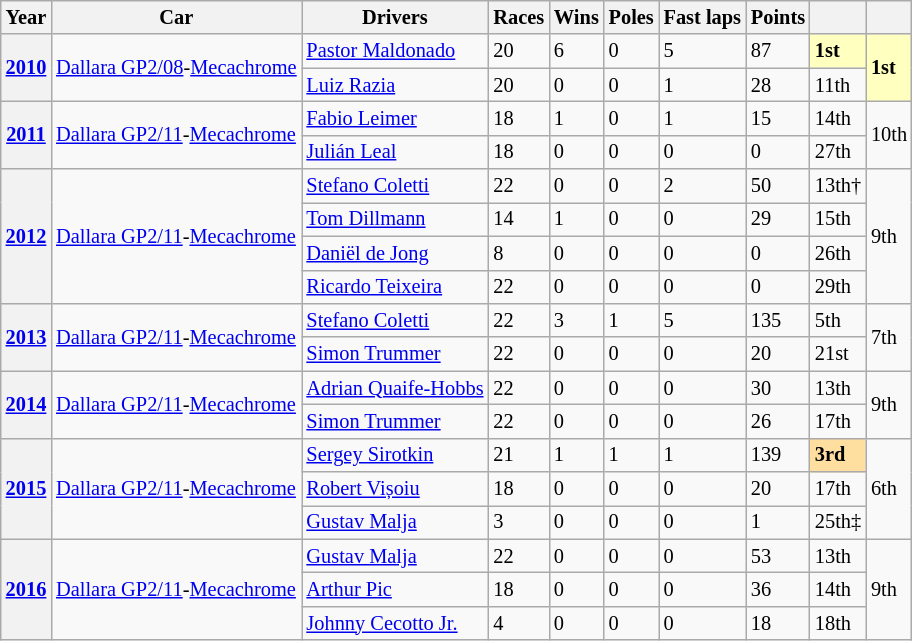<table class="wikitable" style="font-size:85%">
<tr>
<th>Year</th>
<th>Car</th>
<th>Drivers</th>
<th>Races</th>
<th>Wins</th>
<th>Poles</th>
<th>Fast laps</th>
<th>Points</th>
<th></th>
<th></th>
</tr>
<tr>
<th rowspan=2><a href='#'>2010</a></th>
<td rowspan=2><a href='#'>Dallara GP2/08</a>-<a href='#'>Mecachrome</a></td>
<td> <a href='#'>Pastor Maldonado</a></td>
<td>20</td>
<td>6</td>
<td>0</td>
<td>5</td>
<td>87</td>
<td bgcolor="#ffffbf"><strong>1st</strong></td>
<td rowspan=2 bgcolor="#ffffbf"><strong>1st</strong></td>
</tr>
<tr>
<td> <a href='#'>Luiz Razia</a></td>
<td>20</td>
<td>0</td>
<td>0</td>
<td>1</td>
<td>28</td>
<td>11th</td>
</tr>
<tr>
<th rowspan=2><a href='#'>2011</a></th>
<td rowspan=2><a href='#'>Dallara GP2/11</a>-<a href='#'>Mecachrome</a></td>
<td> <a href='#'>Fabio Leimer</a></td>
<td>18</td>
<td>1</td>
<td>0</td>
<td>1</td>
<td>15</td>
<td>14th</td>
<td rowspan=2>10th</td>
</tr>
<tr>
<td> <a href='#'>Julián Leal</a></td>
<td>18</td>
<td>0</td>
<td>0</td>
<td>0</td>
<td>0</td>
<td>27th</td>
</tr>
<tr>
<th rowspan=4><a href='#'>2012</a></th>
<td rowspan=4><a href='#'>Dallara GP2/11</a>-<a href='#'>Mecachrome</a></td>
<td> <a href='#'>Stefano Coletti</a></td>
<td>22</td>
<td>0</td>
<td>0</td>
<td>2</td>
<td>50</td>
<td>13th†</td>
<td rowspan=4>9th</td>
</tr>
<tr>
<td> <a href='#'>Tom Dillmann</a></td>
<td>14</td>
<td>1</td>
<td>0</td>
<td>0</td>
<td>29</td>
<td>15th</td>
</tr>
<tr>
<td> <a href='#'>Daniël de Jong</a></td>
<td>8</td>
<td>0</td>
<td>0</td>
<td>0</td>
<td>0</td>
<td>26th</td>
</tr>
<tr>
<td> <a href='#'>Ricardo Teixeira</a></td>
<td>22</td>
<td>0</td>
<td>0</td>
<td>0</td>
<td>0</td>
<td>29th</td>
</tr>
<tr>
<th rowspan=2><a href='#'>2013</a></th>
<td rowspan=2><a href='#'>Dallara GP2/11</a>-<a href='#'>Mecachrome</a></td>
<td> <a href='#'>Stefano Coletti</a></td>
<td>22</td>
<td>3</td>
<td>1</td>
<td>5</td>
<td>135</td>
<td>5th</td>
<td rowspan=2>7th</td>
</tr>
<tr>
<td> <a href='#'>Simon Trummer</a></td>
<td>22</td>
<td>0</td>
<td>0</td>
<td>0</td>
<td>20</td>
<td>21st</td>
</tr>
<tr>
<th rowspan=2><a href='#'>2014</a></th>
<td rowspan=2><a href='#'>Dallara GP2/11</a>-<a href='#'>Mecachrome</a></td>
<td> <a href='#'>Adrian Quaife-Hobbs</a></td>
<td>22</td>
<td>0</td>
<td>0</td>
<td>0</td>
<td>30</td>
<td>13th</td>
<td rowspan=2>9th</td>
</tr>
<tr>
<td> <a href='#'>Simon Trummer</a></td>
<td>22</td>
<td>0</td>
<td>0</td>
<td>0</td>
<td>26</td>
<td>17th</td>
</tr>
<tr>
<th rowspan=3><a href='#'>2015</a></th>
<td rowspan=3><a href='#'>Dallara GP2/11</a>-<a href='#'>Mecachrome</a></td>
<td> <a href='#'>Sergey Sirotkin</a></td>
<td>21</td>
<td>1</td>
<td>1</td>
<td>1</td>
<td>139</td>
<td bgcolor="#FFDF9F"><strong>3rd</strong></td>
<td rowspan=3>6th</td>
</tr>
<tr>
<td> <a href='#'>Robert Vișoiu</a></td>
<td>18</td>
<td>0</td>
<td>0</td>
<td>0</td>
<td>20</td>
<td>17th</td>
</tr>
<tr>
<td> <a href='#'>Gustav Malja</a></td>
<td>3</td>
<td>0</td>
<td>0</td>
<td>0</td>
<td>1</td>
<td>25th‡</td>
</tr>
<tr>
<th rowspan=3><a href='#'>2016</a></th>
<td rowspan=3><a href='#'>Dallara GP2/11</a>-<a href='#'>Mecachrome</a></td>
<td> <a href='#'>Gustav Malja</a></td>
<td>22</td>
<td>0</td>
<td>0</td>
<td>0</td>
<td>53</td>
<td>13th</td>
<td rowspan=3>9th</td>
</tr>
<tr>
<td> <a href='#'>Arthur Pic</a></td>
<td>18</td>
<td>0</td>
<td>0</td>
<td>0</td>
<td>36</td>
<td>14th</td>
</tr>
<tr>
<td> <a href='#'>Johnny Cecotto Jr.</a></td>
<td>4</td>
<td>0</td>
<td>0</td>
<td>0</td>
<td>18</td>
<td>18th</td>
</tr>
</table>
